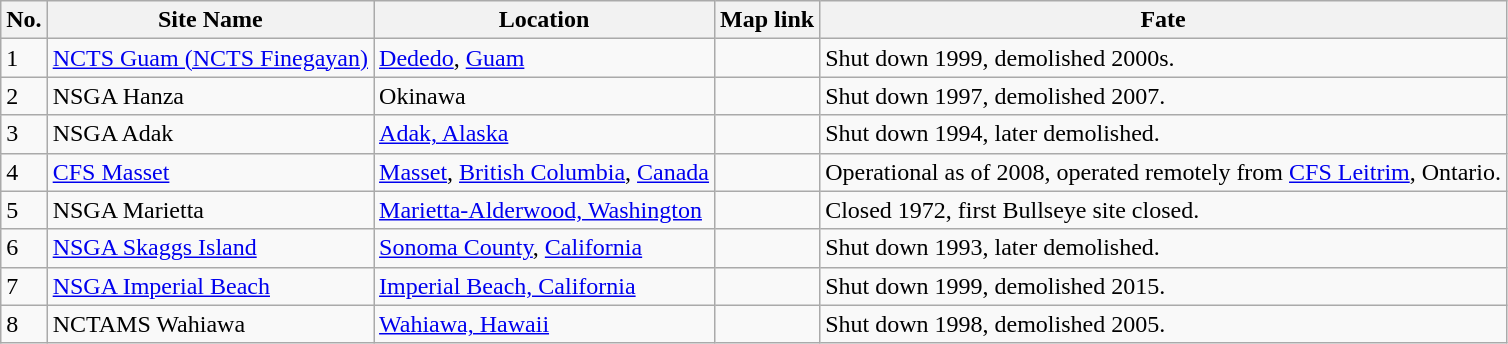<table class="sortable wikitable">
<tr>
<th>No.</th>
<th>Site Name</th>
<th>Location</th>
<th>Map link</th>
<th>Fate</th>
</tr>
<tr>
<td>1</td>
<td><a href='#'>NCTS Guam (NCTS Finegayan)</a></td>
<td><a href='#'>Dededo</a>, <a href='#'>Guam</a></td>
<td></td>
<td>Shut down 1999, demolished 2000s.</td>
</tr>
<tr>
<td>2</td>
<td>NSGA Hanza</td>
<td>Okinawa</td>
<td></td>
<td>Shut down 1997, demolished 2007.</td>
</tr>
<tr>
<td>3</td>
<td>NSGA Adak</td>
<td><a href='#'>Adak, Alaska</a></td>
<td></td>
<td>Shut down 1994, later demolished.</td>
</tr>
<tr>
<td>4</td>
<td><a href='#'>CFS Masset</a></td>
<td><a href='#'>Masset</a>, <a href='#'>British Columbia</a>, <a href='#'>Canada</a></td>
<td></td>
<td>Operational as of 2008, operated remotely from <a href='#'>CFS Leitrim</a>, Ontario.</td>
</tr>
<tr>
<td>5</td>
<td>NSGA Marietta</td>
<td><a href='#'>Marietta-Alderwood, Washington</a></td>
<td></td>
<td>Closed 1972, first Bullseye site closed.</td>
</tr>
<tr>
<td>6</td>
<td><a href='#'>NSGA Skaggs Island</a></td>
<td><a href='#'>Sonoma County</a>, <a href='#'>California</a></td>
<td></td>
<td>Shut down 1993, later demolished.</td>
</tr>
<tr>
<td>7</td>
<td><a href='#'>NSGA Imperial Beach</a></td>
<td><a href='#'>Imperial Beach, California</a></td>
<td></td>
<td>Shut down 1999, demolished 2015.</td>
</tr>
<tr>
<td>8</td>
<td>NCTAMS Wahiawa</td>
<td><a href='#'>Wahiawa, Hawaii</a></td>
<td></td>
<td>Shut down 1998, demolished 2005.</td>
</tr>
</table>
